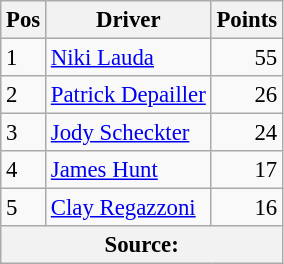<table class="wikitable" style="font-size: 95%;">
<tr>
<th>Pos</th>
<th>Driver</th>
<th>Points</th>
</tr>
<tr>
<td>1</td>
<td> <a href='#'>Niki Lauda</a></td>
<td align="right">55</td>
</tr>
<tr>
<td>2</td>
<td> <a href='#'>Patrick Depailler</a></td>
<td align="right">26</td>
</tr>
<tr>
<td>3</td>
<td> <a href='#'>Jody Scheckter</a></td>
<td align="right">24</td>
</tr>
<tr>
<td>4</td>
<td> <a href='#'>James Hunt</a></td>
<td align="right">17</td>
</tr>
<tr>
<td>5</td>
<td> <a href='#'>Clay Regazzoni</a></td>
<td align="right">16</td>
</tr>
<tr>
<th colspan=4>Source:</th>
</tr>
</table>
